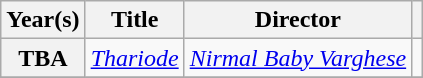<table class="wikitable plainrowheaders">
<tr>
<th scope="col">Year(s)</th>
<th scope="col">Title</th>
<th scope="col">Director</th>
<th scope="col" class="unsortable"></th>
</tr>
<tr>
<th scope="row">TBA</th>
<td><em><a href='#'>Thariode</a></em></td>
<td><em><a href='#'>Nirmal Baby Varghese</a></em></td>
<td style="text-align:center;"></td>
</tr>
<tr>
</tr>
</table>
